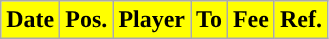<table class="wikitable plainrowheaders sortable">
<tr>
<th style="background: yellow; color: black; ">Date</th>
<th style="background: yellow; color: black; ">Pos.</th>
<th style="background: yellow; color: black; ">Player</th>
<th style="background: yellow; color: black; ">To</th>
<th style="background: yellow; color: black; ">Fee</th>
<th style="background: yellow; color: black; ">Ref.</th>
</tr>
</table>
